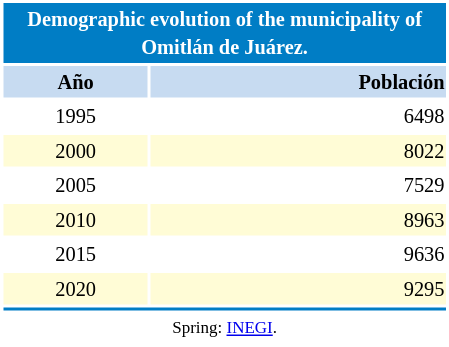<table class="toccolours" style="background:white; float:right; margin-left:1em; font-size:85%; line-height:1.4em; width: 22em; text-align: left;">
<tr>
<th colspan=2 style="background:#007DC5; color:white" align=center>Demographic evolution of the municipality of Omitlán de Juárez.</th>
</tr>
<tr style="background:#C7DBF1;" align=center>
<th>Año</th>
<th align=right>Población</th>
</tr>
<tr style="background:white;" align=center>
<td>1995</td>
<td align=right>6498</td>
</tr>
<tr style="background:#FFFCD6;" align=center>
<td>2000</td>
<td align=right>8022</td>
</tr>
<tr style="background:white;" align=center>
<td>2005</td>
<td align=right>7529</td>
</tr>
<tr style="background:#FFFCD6;" align=center>
<td>2010</td>
<td align=right>8963</td>
</tr>
<tr style="background:white;" align=center>
<td>2015</td>
<td align=right>9636</td>
</tr>
<tr style="background:#FFFCD6;" align=center>
<td>2020</td>
<td align=right>9295</td>
</tr>
<tr>
<td colspan="2" align="center" style="border-top: 2px #007DC5 solid;"><small>Spring: <a href='#'>INEGI</a>.</small></td>
</tr>
</table>
